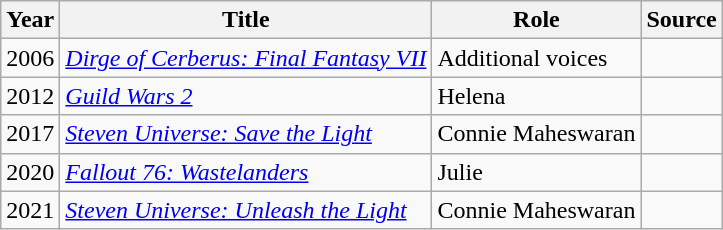<table class="wikitable sortable">
<tr>
<th>Year</th>
<th>Title</th>
<th>Role</th>
<th>Source</th>
</tr>
<tr>
<td>2006</td>
<td><em><a href='#'>Dirge of Cerberus: Final Fantasy VII</a></em></td>
<td>Additional voices</td>
<td></td>
</tr>
<tr>
<td>2012</td>
<td><em><a href='#'>Guild Wars 2</a></em></td>
<td>Helena</td>
<td></td>
</tr>
<tr>
<td>2017</td>
<td><em><a href='#'>Steven Universe: Save the Light</a></em></td>
<td>Connie Maheswaran</td>
<td></td>
</tr>
<tr>
<td>2020</td>
<td><em><a href='#'>Fallout 76: Wastelanders</a></em></td>
<td>Julie</td>
<td></td>
</tr>
<tr>
<td>2021</td>
<td><em><a href='#'>Steven Universe: Unleash the Light</a></em></td>
<td>Connie Maheswaran</td>
<td></td>
</tr>
</table>
